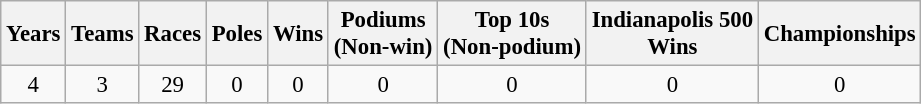<table class="wikitable" style="text-align:center; font-size:95%">
<tr>
<th>Years</th>
<th>Teams</th>
<th>Races</th>
<th>Poles</th>
<th>Wins</th>
<th>Podiums<br>(Non-win)</th>
<th>Top 10s<br>(Non-podium)</th>
<th>Indianapolis 500<br>Wins</th>
<th>Championships</th>
</tr>
<tr>
<td>4</td>
<td>3</td>
<td>29</td>
<td>0</td>
<td>0</td>
<td>0</td>
<td>0</td>
<td>0</td>
<td>0</td>
</tr>
</table>
